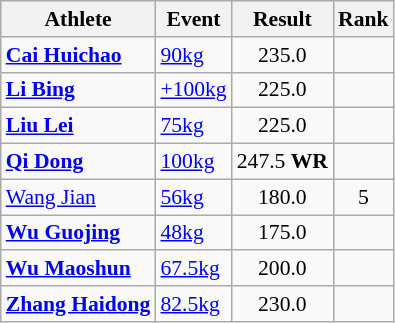<table class=wikitable style="font-size:90%">
<tr>
<th>Athlete</th>
<th>Event</th>
<th>Result</th>
<th>Rank</th>
</tr>
<tr>
<td><strong><a href='#'>Cai Huichao</a></strong></td>
<td><a href='#'>90kg</a></td>
<td style="text-align:center;">235.0</td>
<td style="text-align:center;"></td>
</tr>
<tr>
<td><strong><a href='#'>Li Bing</a></strong></td>
<td><a href='#'>+100kg</a></td>
<td style="text-align:center;">225.0</td>
<td style="text-align:center;"></td>
</tr>
<tr>
<td><strong><a href='#'>Liu Lei</a></strong></td>
<td><a href='#'>75kg</a></td>
<td style="text-align:center;">225.0</td>
<td style="text-align:center;"></td>
</tr>
<tr>
<td><strong><a href='#'>Qi Dong</a></strong></td>
<td><a href='#'>100kg</a></td>
<td style="text-align:center;">247.5 <strong>WR</strong></td>
<td style="text-align:center;"></td>
</tr>
<tr>
<td><a href='#'>Wang Jian</a></td>
<td><a href='#'>56kg</a></td>
<td style="text-align:center;">180.0</td>
<td style="text-align:center;">5</td>
</tr>
<tr>
<td><strong><a href='#'>Wu Guojing</a></strong></td>
<td><a href='#'>48kg</a></td>
<td style="text-align:center;">175.0</td>
<td style="text-align:center;"></td>
</tr>
<tr>
<td><strong><a href='#'>Wu Maoshun</a></strong></td>
<td><a href='#'>67.5kg</a></td>
<td style="text-align:center;">200.0</td>
<td style="text-align:center;"></td>
</tr>
<tr>
<td><strong><a href='#'>Zhang Haidong</a></strong></td>
<td><a href='#'>82.5kg</a></td>
<td style="text-align:center;">230.0</td>
<td style="text-align:center;"></td>
</tr>
</table>
